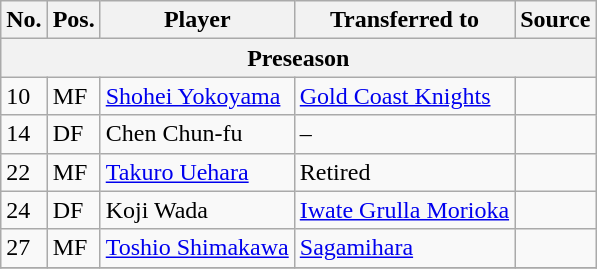<table class="wikitable sortable">
<tr>
<th>No.</th>
<th>Pos.</th>
<th>Player</th>
<th>Transferred to</th>
<th>Source</th>
</tr>
<tr>
<th colspan=5>Preseason</th>
</tr>
<tr>
<td>10</td>
<td>MF</td>
<td><a href='#'>Shohei Yokoyama</a></td>
<td> <a href='#'>Gold Coast Knights</a></td>
<td></td>
</tr>
<tr>
<td>14</td>
<td>DF</td>
<td>Chen Chun-fu</td>
<td>–</td>
<td></td>
</tr>
<tr>
<td>22</td>
<td>MF</td>
<td><a href='#'>Takuro Uehara</a></td>
<td>Retired</td>
<td></td>
</tr>
<tr>
<td>24</td>
<td>DF</td>
<td>Koji Wada</td>
<td> <a href='#'>Iwate Grulla Morioka</a></td>
<td></td>
</tr>
<tr>
<td>27</td>
<td>MF</td>
<td><a href='#'>Toshio Shimakawa</a></td>
<td> <a href='#'>Sagamihara</a></td>
<td></td>
</tr>
<tr>
</tr>
</table>
